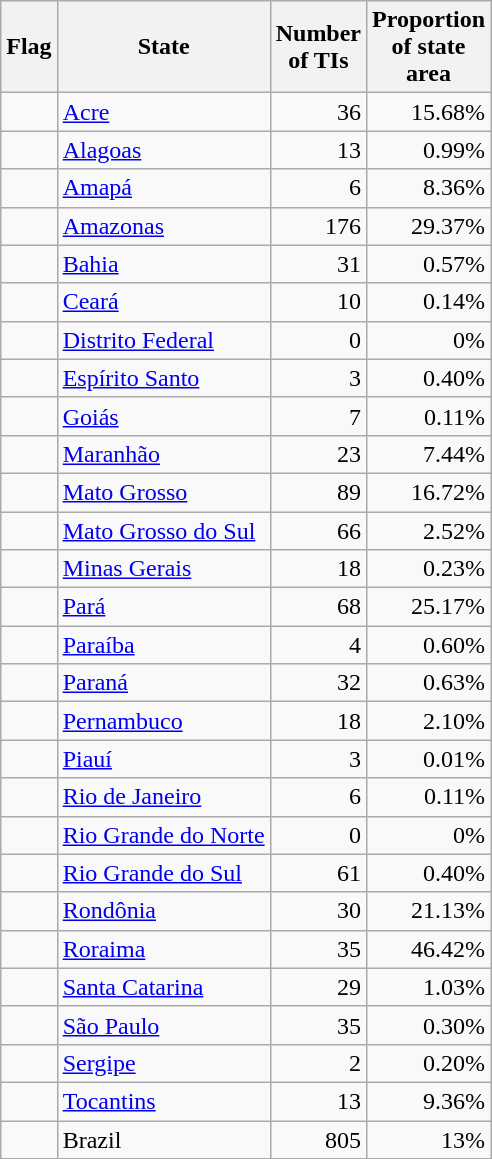<table class="wikitable sortable">
<tr>
<th>Flag</th>
<th>State</th>
<th>Number<br>of TIs<br></th>
<th>Proportion<br>of state<br>area<br></th>
</tr>
<tr>
<td></td>
<td><a href='#'>Acre</a></td>
<td align="right">36</td>
<td align="right">15.68%</td>
</tr>
<tr>
<td></td>
<td><a href='#'>Alagoas</a></td>
<td align="right">13</td>
<td align="right">0.99%</td>
</tr>
<tr>
<td></td>
<td><a href='#'>Amapá</a></td>
<td align="right">6</td>
<td align="right">8.36%</td>
</tr>
<tr>
<td></td>
<td><a href='#'>Amazonas</a></td>
<td align="right">176</td>
<td align="right">29.37%</td>
</tr>
<tr>
<td></td>
<td><a href='#'>Bahia</a></td>
<td align="right">31</td>
<td align="right">0.57%</td>
</tr>
<tr>
<td></td>
<td><a href='#'>Ceará</a></td>
<td align="right">10</td>
<td align="right">0.14%</td>
</tr>
<tr>
<td></td>
<td><a href='#'>Distrito Federal</a></td>
<td align="right">0</td>
<td align="right">0%</td>
</tr>
<tr>
<td></td>
<td><a href='#'>Espírito Santo</a></td>
<td align="right">3</td>
<td align="right">0.40%</td>
</tr>
<tr>
<td></td>
<td><a href='#'>Goiás</a></td>
<td align="right">7</td>
<td align="right">0.11%</td>
</tr>
<tr>
<td></td>
<td><a href='#'>Maranhão</a></td>
<td align="right">23</td>
<td align="right">7.44%</td>
</tr>
<tr>
<td></td>
<td><a href='#'>Mato Grosso</a></td>
<td align="right">89</td>
<td align="right">16.72%</td>
</tr>
<tr>
<td></td>
<td><a href='#'>Mato Grosso do Sul</a></td>
<td align="right">66</td>
<td align="right">2.52%</td>
</tr>
<tr>
<td></td>
<td><a href='#'>Minas Gerais</a></td>
<td align="right">18</td>
<td align="right">0.23%</td>
</tr>
<tr>
<td></td>
<td><a href='#'>Pará</a></td>
<td align="right">68</td>
<td align="right">25.17%</td>
</tr>
<tr>
<td></td>
<td><a href='#'>Paraíba</a></td>
<td align="right">4</td>
<td align="right">0.60%</td>
</tr>
<tr>
<td></td>
<td><a href='#'>Paraná</a></td>
<td align="right">32</td>
<td align="right">0.63%</td>
</tr>
<tr>
<td></td>
<td><a href='#'>Pernambuco</a></td>
<td align="right">18</td>
<td align="right">2.10%</td>
</tr>
<tr>
<td></td>
<td><a href='#'>Piauí</a></td>
<td align="right">3</td>
<td align="right">0.01%</td>
</tr>
<tr>
<td></td>
<td><a href='#'>Rio de Janeiro</a></td>
<td align="right">6</td>
<td align="right">0.11%</td>
</tr>
<tr>
<td></td>
<td><a href='#'>Rio Grande do Norte</a></td>
<td align="right">0</td>
<td align="right">0%</td>
</tr>
<tr>
<td></td>
<td><a href='#'>Rio Grande do Sul</a></td>
<td align="right">61</td>
<td align="right">0.40%</td>
</tr>
<tr>
<td></td>
<td><a href='#'>Rondônia</a></td>
<td align="right">30</td>
<td align="right">21.13%</td>
</tr>
<tr>
<td></td>
<td><a href='#'>Roraima</a></td>
<td align="right">35</td>
<td align="right">46.42%</td>
</tr>
<tr>
<td></td>
<td><a href='#'>Santa Catarina</a></td>
<td align="right">29</td>
<td align="right">1.03%</td>
</tr>
<tr>
<td></td>
<td><a href='#'>São Paulo</a></td>
<td align="right">35</td>
<td align="right">0.30%</td>
</tr>
<tr>
<td></td>
<td><a href='#'>Sergipe</a></td>
<td align="right">2</td>
<td align="right">0.20%</td>
</tr>
<tr>
<td></td>
<td><a href='#'>Tocantins</a></td>
<td align="right">13</td>
<td align="right">9.36%</td>
</tr>
<tr>
<td></td>
<td>Brazil</td>
<td align="right">805</td>
<td align="right">13%</td>
</tr>
</table>
